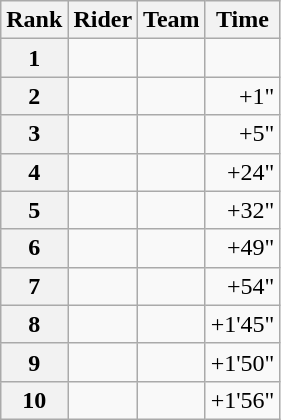<table class="wikitable">
<tr>
<th scope="col">Rank</th>
<th scope="col">Rider</th>
<th scope="col">Team</th>
<th scope="col">Time</th>
</tr>
<tr>
<th scope="row">1</th>
<td></td>
<td></td>
<td style="text-align:right;"></td>
</tr>
<tr>
<th scope="row">2</th>
<td></td>
<td></td>
<td style="text-align:right;">+1"</td>
</tr>
<tr>
<th scope="row">3</th>
<td></td>
<td></td>
<td style="text-align:right;">+5"</td>
</tr>
<tr>
<th scope="row">4</th>
<td></td>
<td></td>
<td style="text-align:right;">+24"</td>
</tr>
<tr>
<th scope="row">5</th>
<td></td>
<td></td>
<td style="text-align:right;">+32"</td>
</tr>
<tr>
<th>6</th>
<td></td>
<td></td>
<td style="text-align:right;">+49"</td>
</tr>
<tr>
<th>7</th>
<td></td>
<td></td>
<td style="text-align:right;">+54"</td>
</tr>
<tr>
<th>8</th>
<td></td>
<td></td>
<td style="text-align:right;">+1'45"</td>
</tr>
<tr>
<th>9</th>
<td></td>
<td></td>
<td style="text-align:right;">+1'50"</td>
</tr>
<tr>
<th>10</th>
<td></td>
<td></td>
<td style="text-align:right;">+1'56"</td>
</tr>
</table>
